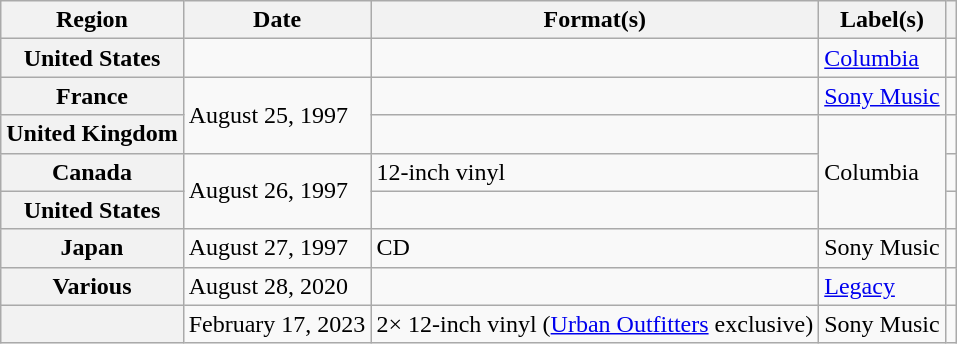<table class="wikitable sortable plainrowheaders">
<tr>
<th scope="col">Region</th>
<th scope="col">Date</th>
<th scope="col">Format(s)</th>
<th scope="col">Label(s)</th>
<th scope="col"></th>
</tr>
<tr>
<th scope="row">United States</th>
<td></td>
<td></td>
<td><a href='#'>Columbia</a></td>
<td></td>
</tr>
<tr>
<th scope="row">France</th>
<td rowspan="2">August 25, 1997</td>
<td></td>
<td><a href='#'>Sony Music</a></td>
<td></td>
</tr>
<tr>
<th scope="row">United Kingdom</th>
<td></td>
<td rowspan="3">Columbia</td>
<td></td>
</tr>
<tr>
<th scope="row">Canada</th>
<td rowspan="2">August 26, 1997</td>
<td>12-inch vinyl</td>
<td></td>
</tr>
<tr>
<th scope="row">United States</th>
<td></td>
<td></td>
</tr>
<tr>
<th scope="row">Japan</th>
<td>August 27, 1997</td>
<td>CD</td>
<td>Sony Music</td>
<td></td>
</tr>
<tr>
<th scope="row">Various</th>
<td>August 28, 2020</td>
<td></td>
<td><a href='#'>Legacy</a></td>
<td></td>
</tr>
<tr>
<th scope="row"></th>
<td>February 17, 2023</td>
<td>2× 12-inch vinyl (<a href='#'>Urban Outfitters</a> exclusive)</td>
<td>Sony Music</td>
<td align="center"></td>
</tr>
</table>
